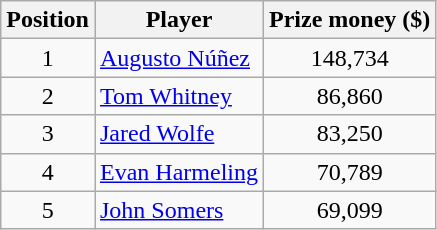<table class=wikitable>
<tr>
<th>Position</th>
<th>Player</th>
<th>Prize money ($)</th>
</tr>
<tr>
<td align=center>1</td>
<td> <a href='#'>Augusto Núñez</a></td>
<td align=center>148,734</td>
</tr>
<tr>
<td align=center>2</td>
<td> <a href='#'>Tom Whitney</a></td>
<td align=center>86,860</td>
</tr>
<tr>
<td align=center>3</td>
<td> <a href='#'>Jared Wolfe</a></td>
<td align=center>83,250</td>
</tr>
<tr>
<td align=center>4</td>
<td> <a href='#'>Evan Harmeling</a></td>
<td align=center>70,789</td>
</tr>
<tr>
<td align=center>5</td>
<td> <a href='#'>John Somers</a></td>
<td align=center>69,099</td>
</tr>
</table>
